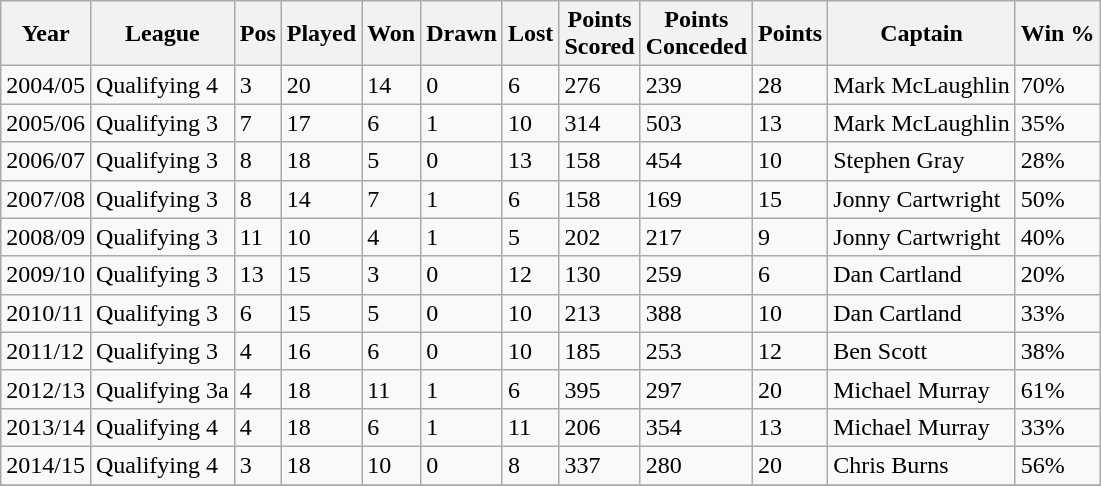<table class="wikitable">
<tr>
<th>Year</th>
<th>League</th>
<th>Pos</th>
<th>Played</th>
<th>Won</th>
<th>Drawn</th>
<th>Lost</th>
<th>Points <br>Scored</th>
<th>Points <br>Conceded</th>
<th>Points</th>
<th>Captain</th>
<th>Win %</th>
</tr>
<tr>
<td>2004/05</td>
<td>Qualifying 4</td>
<td>3</td>
<td>20</td>
<td>14</td>
<td>0</td>
<td>6</td>
<td>276</td>
<td>239</td>
<td>28</td>
<td>Mark McLaughlin</td>
<td>70%</td>
</tr>
<tr>
<td>2005/06</td>
<td>Qualifying 3</td>
<td>7</td>
<td>17</td>
<td>6</td>
<td>1</td>
<td>10</td>
<td>314</td>
<td>503</td>
<td>13</td>
<td>Mark McLaughlin</td>
<td>35%</td>
</tr>
<tr>
<td>2006/07</td>
<td>Qualifying 3</td>
<td>8</td>
<td>18</td>
<td>5</td>
<td>0</td>
<td>13</td>
<td>158</td>
<td>454</td>
<td>10</td>
<td>Stephen Gray</td>
<td>28%</td>
</tr>
<tr>
<td>2007/08</td>
<td>Qualifying 3</td>
<td>8</td>
<td>14</td>
<td>7</td>
<td>1</td>
<td>6</td>
<td>158</td>
<td>169</td>
<td>15</td>
<td>Jonny Cartwright</td>
<td>50%</td>
</tr>
<tr>
<td>2008/09</td>
<td>Qualifying 3</td>
<td>11</td>
<td>10</td>
<td>4</td>
<td>1</td>
<td>5</td>
<td>202</td>
<td>217</td>
<td>9</td>
<td>Jonny Cartwright</td>
<td>40%</td>
</tr>
<tr>
<td>2009/10</td>
<td>Qualifying 3</td>
<td>13</td>
<td>15</td>
<td>3</td>
<td>0</td>
<td>12</td>
<td>130</td>
<td>259</td>
<td>6</td>
<td>Dan Cartland</td>
<td>20%</td>
</tr>
<tr>
<td>2010/11</td>
<td>Qualifying 3</td>
<td>6</td>
<td>15</td>
<td>5</td>
<td>0</td>
<td>10</td>
<td>213</td>
<td>388</td>
<td>10</td>
<td>Dan Cartland</td>
<td>33%</td>
</tr>
<tr>
<td>2011/12</td>
<td>Qualifying 3</td>
<td>4</td>
<td>16</td>
<td>6</td>
<td>0</td>
<td>10</td>
<td>185</td>
<td>253</td>
<td>12</td>
<td>Ben Scott</td>
<td>38%</td>
</tr>
<tr>
<td>2012/13</td>
<td>Qualifying 3a</td>
<td>4</td>
<td>18</td>
<td>11</td>
<td>1</td>
<td>6</td>
<td>395</td>
<td>297</td>
<td>20</td>
<td>Michael Murray</td>
<td>61%</td>
</tr>
<tr>
<td>2013/14</td>
<td>Qualifying 4</td>
<td>4</td>
<td>18</td>
<td>6</td>
<td>1</td>
<td>11</td>
<td>206</td>
<td>354</td>
<td>13</td>
<td>Michael Murray</td>
<td>33%</td>
</tr>
<tr>
<td>2014/15</td>
<td>Qualifying 4</td>
<td>3</td>
<td>18</td>
<td>10</td>
<td>0</td>
<td>8</td>
<td>337</td>
<td>280</td>
<td>20</td>
<td>Chris Burns</td>
<td>56%</td>
</tr>
<tr>
</tr>
</table>
